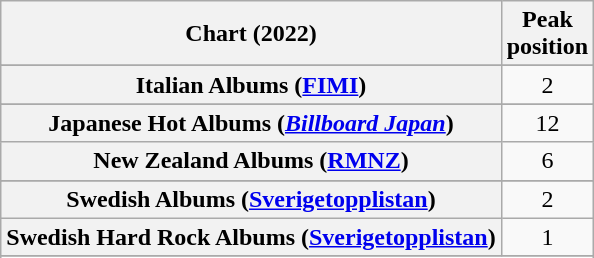<table class="wikitable sortable plainrowheaders" style="text-align:center">
<tr>
<th scope="col">Chart (2022)</th>
<th scope="col">Peak<br>position</th>
</tr>
<tr>
</tr>
<tr>
</tr>
<tr>
</tr>
<tr>
</tr>
<tr>
</tr>
<tr>
</tr>
<tr>
</tr>
<tr>
</tr>
<tr>
</tr>
<tr>
</tr>
<tr>
</tr>
<tr>
</tr>
<tr>
</tr>
<tr>
<th scope="row">Italian Albums (<a href='#'>FIMI</a>)</th>
<td>2</td>
</tr>
<tr>
</tr>
<tr>
<th scope="row">Japanese Hot Albums (<em><a href='#'>Billboard Japan</a></em>)</th>
<td>12</td>
</tr>
<tr>
<th scope="row">New Zealand Albums (<a href='#'>RMNZ</a>)</th>
<td>6</td>
</tr>
<tr>
</tr>
<tr>
</tr>
<tr>
</tr>
<tr>
</tr>
<tr>
</tr>
<tr>
<th scope="row">Swedish Albums (<a href='#'>Sverigetopplistan</a>)</th>
<td>2</td>
</tr>
<tr>
<th scope="row">Swedish Hard Rock Albums (<a href='#'>Sverigetopplistan</a>)</th>
<td>1</td>
</tr>
<tr>
</tr>
<tr v>
</tr>
<tr>
</tr>
<tr>
</tr>
<tr>
</tr>
<tr>
</tr>
<tr>
</tr>
<tr>
</tr>
</table>
